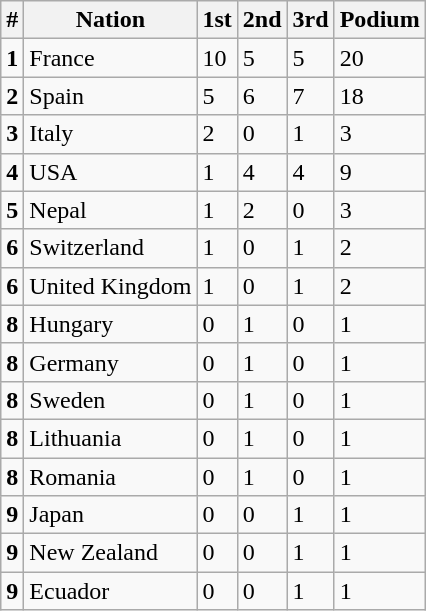<table class="wikitable sortable">
<tr>
<th>#</th>
<th>Nation</th>
<th>1st</th>
<th>2nd</th>
<th>3rd</th>
<th>Podium</th>
</tr>
<tr>
<td><strong>1</strong></td>
<td> France</td>
<td>10</td>
<td>5</td>
<td>5</td>
<td>20</td>
</tr>
<tr>
<td><strong>2</strong></td>
<td> Spain</td>
<td>5</td>
<td>6</td>
<td>7</td>
<td>18</td>
</tr>
<tr>
<td><strong>3</strong></td>
<td> Italy</td>
<td>2</td>
<td>0</td>
<td>1</td>
<td>3</td>
</tr>
<tr>
<td><strong>4</strong></td>
<td> USA</td>
<td>1</td>
<td>4</td>
<td>4</td>
<td>9</td>
</tr>
<tr>
<td><strong>5</strong></td>
<td> Nepal</td>
<td>1</td>
<td>2</td>
<td>0</td>
<td>3</td>
</tr>
<tr>
<td><strong>6</strong></td>
<td> Switzerland</td>
<td>1</td>
<td>0</td>
<td>1</td>
<td>2</td>
</tr>
<tr>
<td><strong>6</strong></td>
<td> United Kingdom</td>
<td>1</td>
<td>0</td>
<td>1</td>
<td>2</td>
</tr>
<tr>
<td><strong>8</strong></td>
<td> Hungary</td>
<td>0</td>
<td>1</td>
<td>0</td>
<td>1</td>
</tr>
<tr>
<td><strong>8</strong></td>
<td> Germany</td>
<td>0</td>
<td>1</td>
<td>0</td>
<td>1</td>
</tr>
<tr>
<td><strong>8</strong></td>
<td> Sweden</td>
<td>0</td>
<td>1</td>
<td>0</td>
<td>1</td>
</tr>
<tr>
<td><strong>8</strong></td>
<td> Lithuania</td>
<td>0</td>
<td>1</td>
<td>0</td>
<td>1</td>
</tr>
<tr>
<td><strong>8</strong></td>
<td> Romania</td>
<td>0</td>
<td>1</td>
<td>0</td>
<td>1</td>
</tr>
<tr>
<td><strong>9</strong></td>
<td> Japan</td>
<td>0</td>
<td>0</td>
<td>1</td>
<td>1</td>
</tr>
<tr>
<td><strong>9</strong></td>
<td> New Zealand</td>
<td>0</td>
<td>0</td>
<td>1</td>
<td>1</td>
</tr>
<tr>
<td><strong>9</strong></td>
<td> Ecuador</td>
<td>0</td>
<td>0</td>
<td>1</td>
<td>1</td>
</tr>
</table>
